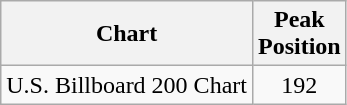<table class="wikitable" style="text-align:center;">
<tr>
<th>Chart</th>
<th>Peak<br>Position</th>
</tr>
<tr>
<td align="left">U.S. Billboard 200 Chart</td>
<td>192</td>
</tr>
</table>
